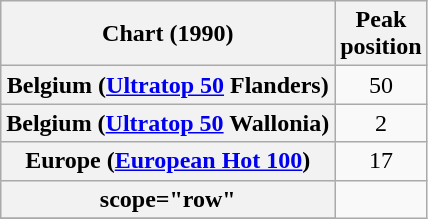<table class="wikitable sortable plainrowheaders">
<tr>
<th>Chart (1990)</th>
<th>Peak<br>position</th>
</tr>
<tr>
<th scope="row">Belgium (<a href='#'>Ultratop 50</a> Flanders)</th>
<td align="center">50</td>
</tr>
<tr>
<th scope="row">Belgium (<a href='#'>Ultratop 50</a> Wallonia)</th>
<td align="center">2</td>
</tr>
<tr>
<th scope="row">Europe (<a href='#'>European Hot 100</a>)</th>
<td align="center">17</td>
</tr>
<tr>
<th>scope="row"</th>
</tr>
<tr>
</tr>
</table>
